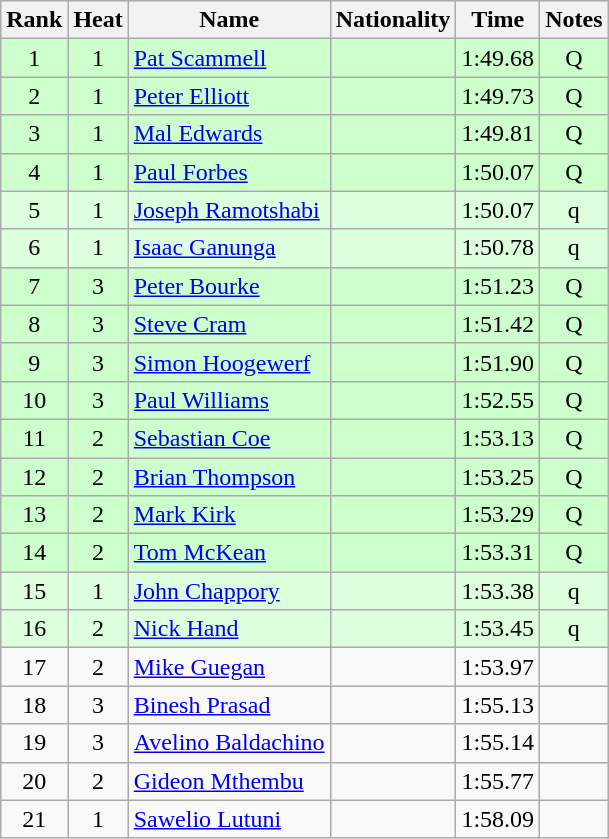<table class="wikitable sortable" style="text-align:center">
<tr>
<th>Rank</th>
<th>Heat</th>
<th>Name</th>
<th>Nationality</th>
<th>Time</th>
<th>Notes</th>
</tr>
<tr bgcolor=ccffcc>
<td>1</td>
<td>1</td>
<td align=left><a href='#'>Pat Scammell</a></td>
<td align=left></td>
<td>1:49.68</td>
<td>Q</td>
</tr>
<tr bgcolor=ccffcc>
<td>2</td>
<td>1</td>
<td align=left><a href='#'>Peter Elliott</a></td>
<td align=left></td>
<td>1:49.73</td>
<td>Q</td>
</tr>
<tr bgcolor=ccffcc>
<td>3</td>
<td>1</td>
<td align=left><a href='#'>Mal Edwards</a></td>
<td align=left></td>
<td>1:49.81</td>
<td>Q</td>
</tr>
<tr bgcolor=ccffcc>
<td>4</td>
<td>1</td>
<td align=left><a href='#'>Paul Forbes</a></td>
<td align=left></td>
<td>1:50.07</td>
<td>Q</td>
</tr>
<tr bgcolor=ddffdd>
<td>5</td>
<td>1</td>
<td align=left><a href='#'>Joseph Ramotshabi</a></td>
<td align=left></td>
<td>1:50.07</td>
<td>q</td>
</tr>
<tr bgcolor=ddffdd>
<td>6</td>
<td>1</td>
<td align=left><a href='#'>Isaac Ganunga</a></td>
<td align=left></td>
<td>1:50.78</td>
<td>q</td>
</tr>
<tr bgcolor=ccffcc>
<td>7</td>
<td>3</td>
<td align=left><a href='#'>Peter Bourke</a></td>
<td align=left></td>
<td>1:51.23</td>
<td>Q</td>
</tr>
<tr bgcolor=ccffcc>
<td>8</td>
<td>3</td>
<td align=left><a href='#'>Steve Cram</a></td>
<td align=left></td>
<td>1:51.42</td>
<td>Q</td>
</tr>
<tr bgcolor=ccffcc>
<td>9</td>
<td>3</td>
<td align=left><a href='#'>Simon Hoogewerf</a></td>
<td align=left></td>
<td>1:51.90</td>
<td>Q</td>
</tr>
<tr bgcolor=ccffcc>
<td>10</td>
<td>3</td>
<td align=left><a href='#'>Paul Williams</a></td>
<td align=left></td>
<td>1:52.55</td>
<td>Q</td>
</tr>
<tr bgcolor=ccffcc>
<td>11</td>
<td>2</td>
<td align=left><a href='#'>Sebastian Coe</a></td>
<td align=left></td>
<td>1:53.13</td>
<td>Q</td>
</tr>
<tr bgcolor=ccffcc>
<td>12</td>
<td>2</td>
<td align=left><a href='#'>Brian Thompson</a></td>
<td align=left></td>
<td>1:53.25</td>
<td>Q</td>
</tr>
<tr bgcolor=ccffcc>
<td>13</td>
<td>2</td>
<td align=left><a href='#'>Mark Kirk</a></td>
<td align=left></td>
<td>1:53.29</td>
<td>Q</td>
</tr>
<tr bgcolor=ccffcc>
<td>14</td>
<td>2</td>
<td align=left><a href='#'>Tom McKean</a></td>
<td align=left></td>
<td>1:53.31</td>
<td>Q</td>
</tr>
<tr bgcolor=ddffdd>
<td>15</td>
<td>1</td>
<td align=left><a href='#'>John Chappory</a></td>
<td align=left></td>
<td>1:53.38</td>
<td>q</td>
</tr>
<tr bgcolor=ddffdd>
<td>16</td>
<td>2</td>
<td align=left><a href='#'>Nick Hand</a></td>
<td align=left></td>
<td>1:53.45</td>
<td>q</td>
</tr>
<tr>
<td>17</td>
<td>2</td>
<td align=left><a href='#'>Mike Guegan</a></td>
<td align=left></td>
<td>1:53.97</td>
<td></td>
</tr>
<tr>
<td>18</td>
<td>3</td>
<td align=left><a href='#'>Binesh Prasad</a></td>
<td align=left></td>
<td>1:55.13</td>
<td></td>
</tr>
<tr>
<td>19</td>
<td>3</td>
<td align=left><a href='#'>Avelino Baldachino</a></td>
<td align=left></td>
<td>1:55.14</td>
<td></td>
</tr>
<tr>
<td>20</td>
<td>2</td>
<td align=left><a href='#'>Gideon Mthembu</a></td>
<td align=left></td>
<td>1:55.77</td>
<td></td>
</tr>
<tr>
<td>21</td>
<td>1</td>
<td align=left><a href='#'>Sawelio Lutuni</a></td>
<td align=left></td>
<td>1:58.09</td>
<td></td>
</tr>
</table>
